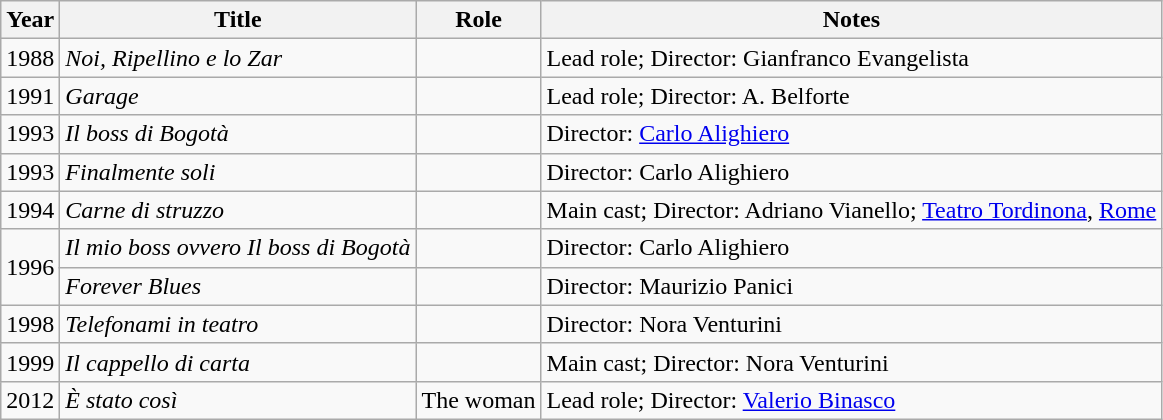<table class="wikitable sortable">
<tr>
<th>Year</th>
<th>Title</th>
<th>Role</th>
<th class="unsortable">Notes</th>
</tr>
<tr>
<td>1988</td>
<td><em>Noi, Ripellino e lo Zar</em></td>
<td></td>
<td>Lead role; Director: Gianfranco Evangelista</td>
</tr>
<tr>
<td>1991</td>
<td><em>Garage</em></td>
<td></td>
<td>Lead role; Director: A. Belforte</td>
</tr>
<tr>
<td>1993</td>
<td><em>Il boss di Bogotà</em></td>
<td></td>
<td>Director: <a href='#'>Carlo Alighiero</a></td>
</tr>
<tr>
<td>1993</td>
<td><em>Finalmente soli</em></td>
<td></td>
<td>Director: Carlo Alighiero</td>
</tr>
<tr>
<td>1994</td>
<td><em>Carne di struzzo</em></td>
<td></td>
<td>Main cast; Director: Adriano Vianello; <a href='#'>Teatro Tordinona</a>, <a href='#'>Rome</a></td>
</tr>
<tr>
<td rowspan="2">1996</td>
<td><em>Il mio boss ovvero Il boss di Bogotà</em></td>
<td></td>
<td>Director: Carlo Alighiero</td>
</tr>
<tr>
<td><em>Forever Blues</em></td>
<td></td>
<td>Director: Maurizio Panici</td>
</tr>
<tr>
<td>1998</td>
<td><em>Telefonami in teatro</em></td>
<td></td>
<td>Director: Nora Venturini</td>
</tr>
<tr>
<td>1999</td>
<td><em>Il cappello di carta</em></td>
<td></td>
<td>Main cast; Director: Nora Venturini</td>
</tr>
<tr>
<td>2012</td>
<td><em>È stato così</em></td>
<td>The woman</td>
<td>Lead role; Director: <a href='#'>Valerio Binasco</a></td>
</tr>
</table>
